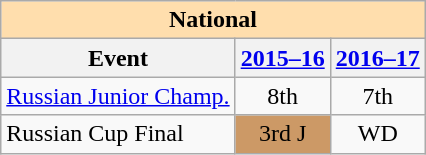<table class="wikitable" style="text-align:center">
<tr>
<th style="background-color: #ffdead; " colspan=3 align=center>National</th>
</tr>
<tr>
<th>Event</th>
<th><a href='#'>2015–16</a></th>
<th><a href='#'>2016–17</a></th>
</tr>
<tr>
<td align=left><a href='#'>Russian Junior Champ.</a></td>
<td>8th</td>
<td>7th</td>
</tr>
<tr>
<td align=left>Russian Cup Final</td>
<td bgcolor=cc9966>3rd J</td>
<td>WD</td>
</tr>
</table>
